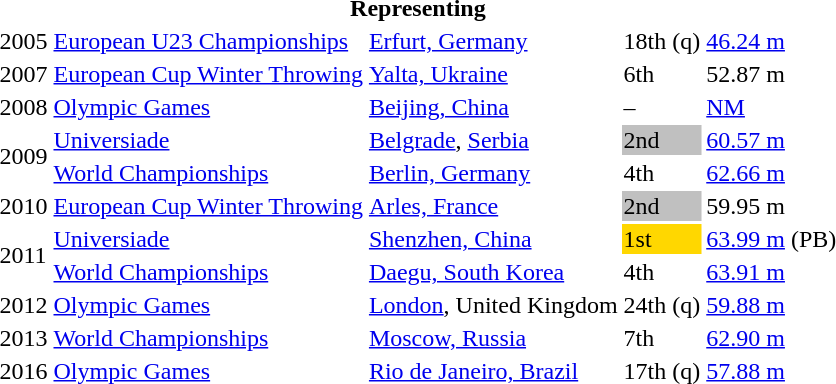<table>
<tr>
<th colspan="5">Representing </th>
</tr>
<tr>
<td>2005</td>
<td><a href='#'>European U23 Championships</a></td>
<td><a href='#'>Erfurt, Germany</a></td>
<td>18th (q)</td>
<td><a href='#'>46.24 m</a></td>
</tr>
<tr>
<td>2007</td>
<td><a href='#'>European Cup Winter Throwing</a></td>
<td><a href='#'>Yalta, Ukraine</a></td>
<td>6th</td>
<td>52.87 m</td>
</tr>
<tr>
<td>2008</td>
<td><a href='#'>Olympic Games</a></td>
<td><a href='#'>Beijing, China</a></td>
<td>–</td>
<td><a href='#'>NM</a></td>
</tr>
<tr>
<td rowspan=2>2009</td>
<td><a href='#'>Universiade</a></td>
<td><a href='#'>Belgrade</a>, <a href='#'>Serbia</a></td>
<td bgcolor="silver">2nd</td>
<td><a href='#'>60.57 m</a></td>
</tr>
<tr>
<td><a href='#'>World Championships</a></td>
<td><a href='#'>Berlin, Germany</a></td>
<td>4th</td>
<td><a href='#'>62.66 m</a></td>
</tr>
<tr>
<td>2010</td>
<td><a href='#'>European Cup Winter Throwing</a></td>
<td><a href='#'>Arles, France</a></td>
<td bgcolor="silver">2nd</td>
<td>59.95 m</td>
</tr>
<tr>
<td rowspan=2>2011</td>
<td><a href='#'>Universiade</a></td>
<td><a href='#'>Shenzhen, China</a></td>
<td bgcolor="gold">1st</td>
<td><a href='#'>63.99 m</a> (PB)</td>
</tr>
<tr>
<td><a href='#'>World Championships</a></td>
<td><a href='#'>Daegu, South Korea</a></td>
<td>4th</td>
<td><a href='#'>63.91 m</a></td>
</tr>
<tr>
<td>2012</td>
<td><a href='#'>Olympic Games</a></td>
<td><a href='#'>London</a>, United Kingdom</td>
<td>24th (q)</td>
<td><a href='#'>59.88 m</a></td>
</tr>
<tr>
<td>2013</td>
<td><a href='#'>World Championships</a></td>
<td><a href='#'>Moscow, Russia</a></td>
<td>7th</td>
<td><a href='#'>62.90 m</a></td>
</tr>
<tr>
<td>2016</td>
<td><a href='#'>Olympic Games</a></td>
<td><a href='#'>Rio de Janeiro, Brazil</a></td>
<td>17th (q)</td>
<td><a href='#'>57.88 m</a></td>
</tr>
</table>
